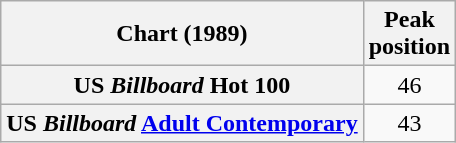<table class="wikitable plainrowheaders" style="text-align:center">
<tr>
<th scope="col">Chart (1989)</th>
<th scope="col">Peak<br>position</th>
</tr>
<tr>
<th scope="row">US <em>Billboard</em> Hot 100</th>
<td>46</td>
</tr>
<tr>
<th scope="row">US <em>Billboard</em> <a href='#'>Adult Contemporary</a></th>
<td>43</td>
</tr>
</table>
